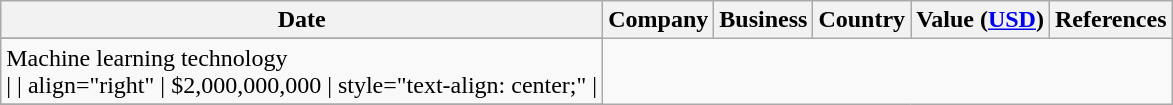<table class="wikitable plainrowheaders sortable sticky-header">
<tr>
<th>Date</th>
<th>Company</th>
<th>Business</th>
<th>Country</th>
<th>Value (<a href='#'>USD</a>)</th>
<th class="unsortable">References</th>
</tr>
<tr>
</tr>
<tr>
</tr>
<tr>
</tr>
<tr>
</tr>
<tr>
</tr>
<tr>
</tr>
<tr>
</tr>
<tr>
</tr>
<tr>
</tr>
<tr>
</tr>
<tr>
</tr>
<tr>
</tr>
<tr>
</tr>
<tr>
</tr>
<tr>
</tr>
<tr>
</tr>
<tr>
</tr>
<tr>
</tr>
<tr>
</tr>
<tr>
</tr>
<tr>
</tr>
<tr>
</tr>
<tr>
</tr>
<tr>
</tr>
<tr>
</tr>
<tr>
</tr>
<tr>
</tr>
<tr>
</tr>
<tr>
</tr>
<tr>
</tr>
<tr>
</tr>
<tr>
</tr>
<tr>
</tr>
<tr>
</tr>
<tr>
</tr>
<tr>
</tr>
<tr>
</tr>
<tr>
</tr>
<tr>
</tr>
<tr>
</tr>
<tr>
</tr>
<tr>
</tr>
<tr>
</tr>
<tr>
</tr>
<tr>
</tr>
<tr>
</tr>
<tr>
</tr>
<tr>
</tr>
<tr>
</tr>
<tr>
</tr>
<tr>
</tr>
<tr>
</tr>
<tr>
</tr>
<tr>
</tr>
<tr>
</tr>
<tr>
</tr>
<tr>
</tr>
<tr>
</tr>
<tr>
</tr>
<tr>
</tr>
<tr>
</tr>
<tr>
</tr>
<tr>
</tr>
<tr>
</tr>
<tr>
</tr>
<tr>
</tr>
<tr>
</tr>
<tr>
</tr>
<tr>
</tr>
<tr>
</tr>
<tr>
</tr>
<tr>
</tr>
<tr>
</tr>
<tr>
</tr>
<tr>
</tr>
<tr>
</tr>
<tr>
</tr>
<tr>
</tr>
<tr>
</tr>
<tr>
</tr>
<tr>
</tr>
<tr>
</tr>
<tr>
</tr>
<tr>
</tr>
<tr>
</tr>
<tr>
</tr>
<tr>
</tr>
<tr>
</tr>
<tr>
</tr>
<tr>
</tr>
<tr>
</tr>
<tr>
</tr>
<tr>
</tr>
<tr>
</tr>
<tr>
</tr>
<tr>
<td>Machine learning technology<br>| 
| align="right" | $2,000,000,000
| style="text-align: center;" |</td>
</tr>
<tr>
</tr>
<tr>
</tr>
<tr>
</tr>
<tr>
</tr>
<tr>
</tr>
<tr>
</tr>
<tr>
</tr>
<tr>
</tr>
</table>
